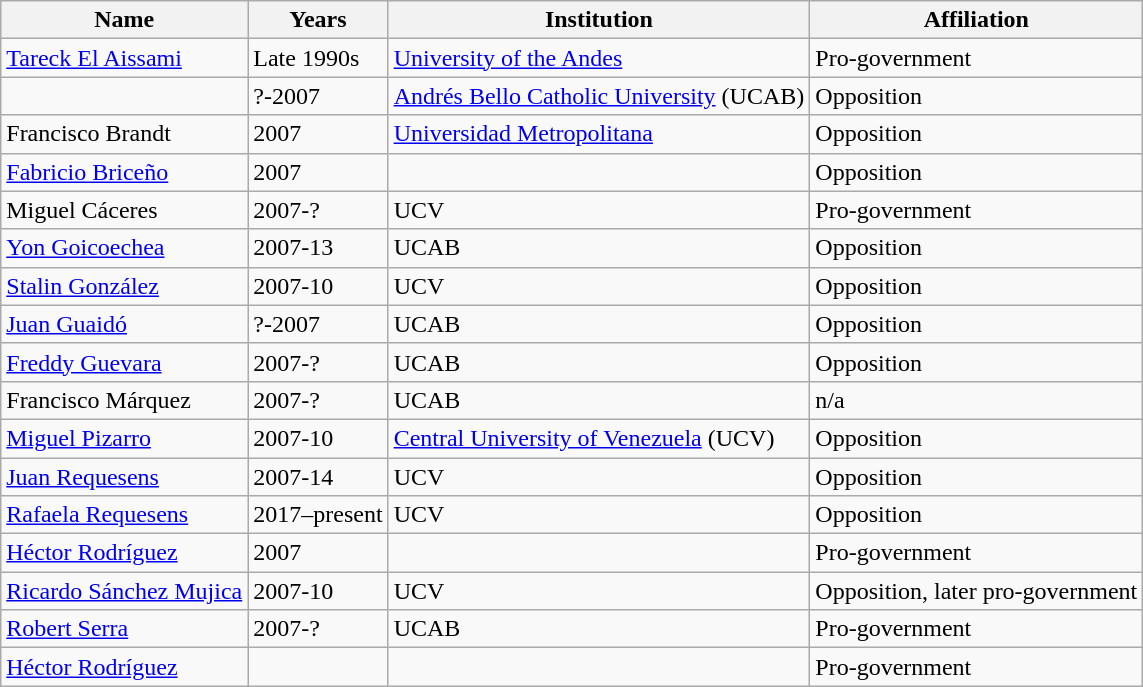<table class="wikitable">
<tr>
<th>Name</th>
<th>Years</th>
<th>Institution</th>
<th>Affiliation</th>
</tr>
<tr>
<td><a href='#'>Tareck El Aissami</a></td>
<td>Late 1990s</td>
<td><a href='#'>University of the Andes</a></td>
<td>Pro-government</td>
</tr>
<tr>
<td></td>
<td>?-2007</td>
<td><a href='#'>Andrés Bello Catholic University</a> (UCAB)</td>
<td>Opposition</td>
</tr>
<tr>
<td>Francisco Brandt</td>
<td>2007</td>
<td><a href='#'>Universidad Metropolitana</a></td>
<td>Opposition</td>
</tr>
<tr>
<td><a href='#'>Fabricio Briceño</a></td>
<td>2007</td>
<td></td>
<td>Opposition</td>
</tr>
<tr>
<td>Miguel Cáceres</td>
<td>2007-?</td>
<td>UCV</td>
<td>Pro-government</td>
</tr>
<tr>
<td><a href='#'>Yon Goicoechea</a></td>
<td>2007-13</td>
<td>UCAB</td>
<td>Opposition</td>
</tr>
<tr>
<td><a href='#'>Stalin González</a></td>
<td>2007-10</td>
<td>UCV</td>
<td>Opposition</td>
</tr>
<tr>
<td><a href='#'>Juan Guaidó</a></td>
<td>?-2007</td>
<td>UCAB</td>
<td>Opposition</td>
</tr>
<tr>
<td><a href='#'>Freddy Guevara</a></td>
<td>2007-?</td>
<td>UCAB</td>
<td>Opposition</td>
</tr>
<tr>
<td>Francisco Márquez</td>
<td>2007-?</td>
<td>UCAB</td>
<td>n/a</td>
</tr>
<tr>
<td><a href='#'>Miguel Pizarro</a></td>
<td>2007-10</td>
<td><a href='#'>Central University of Venezuela</a> (UCV)</td>
<td>Opposition</td>
</tr>
<tr>
<td><a href='#'>Juan Requesens</a></td>
<td>2007-14</td>
<td>UCV</td>
<td>Opposition</td>
</tr>
<tr>
<td><a href='#'>Rafaela Requesens</a></td>
<td>2017–present</td>
<td>UCV</td>
<td>Opposition</td>
</tr>
<tr>
<td><a href='#'>Héctor Rodríguez</a></td>
<td>2007</td>
<td></td>
<td>Pro-government</td>
</tr>
<tr>
<td><a href='#'>Ricardo Sánchez Mujica</a></td>
<td>2007-10</td>
<td>UCV</td>
<td>Opposition, later pro-government</td>
</tr>
<tr>
<td><a href='#'>Robert Serra</a></td>
<td>2007-?</td>
<td>UCAB</td>
<td>Pro-government</td>
</tr>
<tr>
<td><a href='#'>Héctor Rodríguez</a></td>
<td></td>
<td></td>
<td>Pro-government</td>
</tr>
</table>
